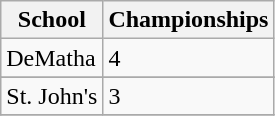<table class="wikitable">
<tr>
<th>School</th>
<th>Championships</th>
</tr>
<tr>
<td>DeMatha</td>
<td>4</td>
</tr>
<tr>
</tr>
<tr>
<td>St. John's</td>
<td>3</td>
</tr>
<tr>
</tr>
</table>
